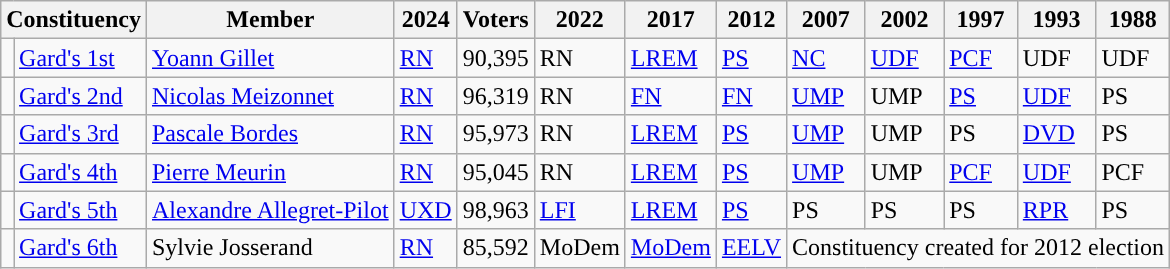<table class="wikitable sortable">
<tr>
<th colspan="2">Constituency</th>
<th>Member</th>
<th>2024</th>
<th>Voters</th>
<th>2022</th>
<th>2017</th>
<th>2012</th>
<th>2007</th>
<th>2002</th>
<th>1997</th>
<th>1993</th>
<th>1988</th>
</tr>
<tr>
<td style="background-color: "></td>
<td><a href='#'>Gard's 1st</a></td>
<td><a href='#'>Yoann Gillet</a></td>
<td><a href='#'>RN</a></td>
<td>90,395</td>
<td>RN</td>
<td><a href='#'>LREM</a></td>
<td bgcolor=><a href='#'>PS</a></td>
<td bgcolor=><a href='#'>NC</a></td>
<td bgcolor=><a href='#'>UDF</a></td>
<td bgcolor=><a href='#'>PCF</a></td>
<td bgcolor=>UDF</td>
<td bgcolor=>UDF</td>
</tr>
<tr>
<td style="background-color: "></td>
<td><a href='#'>Gard's 2nd</a></td>
<td><a href='#'>Nicolas Meizonnet</a></td>
<td><a href='#'>RN</a></td>
<td>96,319</td>
<td>RN</td>
<td><a href='#'>FN</a></td>
<td bgcolor=><a href='#'>FN</a></td>
<td bgcolor=><a href='#'>UMP</a></td>
<td bgcolor=>UMP</td>
<td bgcolor=><a href='#'>PS</a></td>
<td bgcolor=><a href='#'>UDF</a></td>
<td bgcolor=>PS</td>
</tr>
<tr>
<td style="background-color: "></td>
<td><a href='#'>Gard's 3rd</a></td>
<td><a href='#'>Pascale Bordes</a></td>
<td><a href='#'>RN</a></td>
<td>95,973</td>
<td>RN</td>
<td><a href='#'>LREM</a></td>
<td bgcolor=><a href='#'>PS</a></td>
<td bgcolor=><a href='#'>UMP</a></td>
<td bgcolor=>UMP</td>
<td bgcolor=>PS</td>
<td bgcolor=><a href='#'>DVD</a></td>
<td bgcolor=>PS</td>
</tr>
<tr>
<td style="background-color: "></td>
<td><a href='#'>Gard's 4th</a></td>
<td><a href='#'>Pierre Meurin</a></td>
<td><a href='#'>RN</a></td>
<td>95,045</td>
<td>RN</td>
<td><a href='#'>LREM</a></td>
<td bgcolor=><a href='#'>PS</a></td>
<td bgcolor=><a href='#'>UMP</a></td>
<td bgcolor=>UMP</td>
<td bgcolor=><a href='#'>PCF</a></td>
<td bgcolor=><a href='#'>UDF</a></td>
<td bgcolor=>PCF</td>
</tr>
<tr>
<td style="background-color: "></td>
<td><a href='#'>Gard's 5th</a></td>
<td><a href='#'>Alexandre Allegret-Pilot</a></td>
<td bgcolor=><a href='#'>UXD</a></td>
<td>98,963</td>
<td bgcolor=><a href='#'>LFI</a></td>
<td><a href='#'>LREM</a></td>
<td bgcolor=><a href='#'>PS</a></td>
<td bgcolor=>PS</td>
<td bgcolor=>PS</td>
<td bgcolor=>PS</td>
<td bgcolor=><a href='#'>RPR</a></td>
<td bgcolor=>PS</td>
</tr>
<tr>
<td style="background-color: "></td>
<td><a href='#'>Gard's 6th</a></td>
<td>Sylvie Josserand</td>
<td><a href='#'>RN</a></td>
<td>85,592</td>
<td>MoDem</td>
<td><a href='#'>MoDem</a></td>
<td bgcolor=><a href='#'>EELV</a></td>
<td colspan="5">Constituency created for 2012 election</td>
</tr>
</table>
